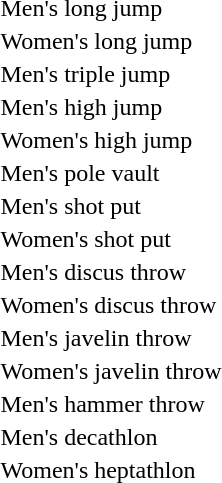<table>
<tr>
<td>Men's long jump<br></td>
<td></td>
<td></td>
<td></td>
</tr>
<tr>
<td>Women's long jump<br></td>
<td></td>
<td></td>
<td></td>
</tr>
<tr>
<td>Men's triple jump<br></td>
<td></td>
<td></td>
<td></td>
</tr>
<tr valign="top">
<td rowspan=3>Men's high jump<br></td>
<td rowspan=3></td>
<td rowspan=3></td>
<td></td>
</tr>
<tr>
<td></td>
</tr>
<tr>
<td></td>
</tr>
<tr>
<td>Women's high jump<br></td>
<td></td>
<td></td>
<td></td>
</tr>
<tr>
<td>Men's pole vault<br></td>
<td></td>
<td></td>
<td></td>
</tr>
<tr>
<td>Men's shot put<br></td>
<td></td>
<td></td>
<td></td>
</tr>
<tr>
<td>Women's shot put<br></td>
<td></td>
<td></td>
<td></td>
</tr>
<tr>
<td>Men's discus throw<br></td>
<td></td>
<td></td>
<td></td>
</tr>
<tr>
<td>Women's discus throw<br></td>
<td></td>
<td></td>
<td></td>
</tr>
<tr>
<td>Men's javelin throw<br></td>
<td></td>
<td></td>
<td></td>
</tr>
<tr>
<td>Women's javelin throw<br></td>
<td></td>
<td></td>
<td></td>
</tr>
<tr>
<td>Men's hammer throw<br></td>
<td></td>
<td></td>
<td></td>
</tr>
<tr>
<td>Men's decathlon<br></td>
<td></td>
<td></td>
<td></td>
</tr>
<tr>
<td>Women's heptathlon<br></td>
<td></td>
<td></td>
<td></td>
</tr>
</table>
